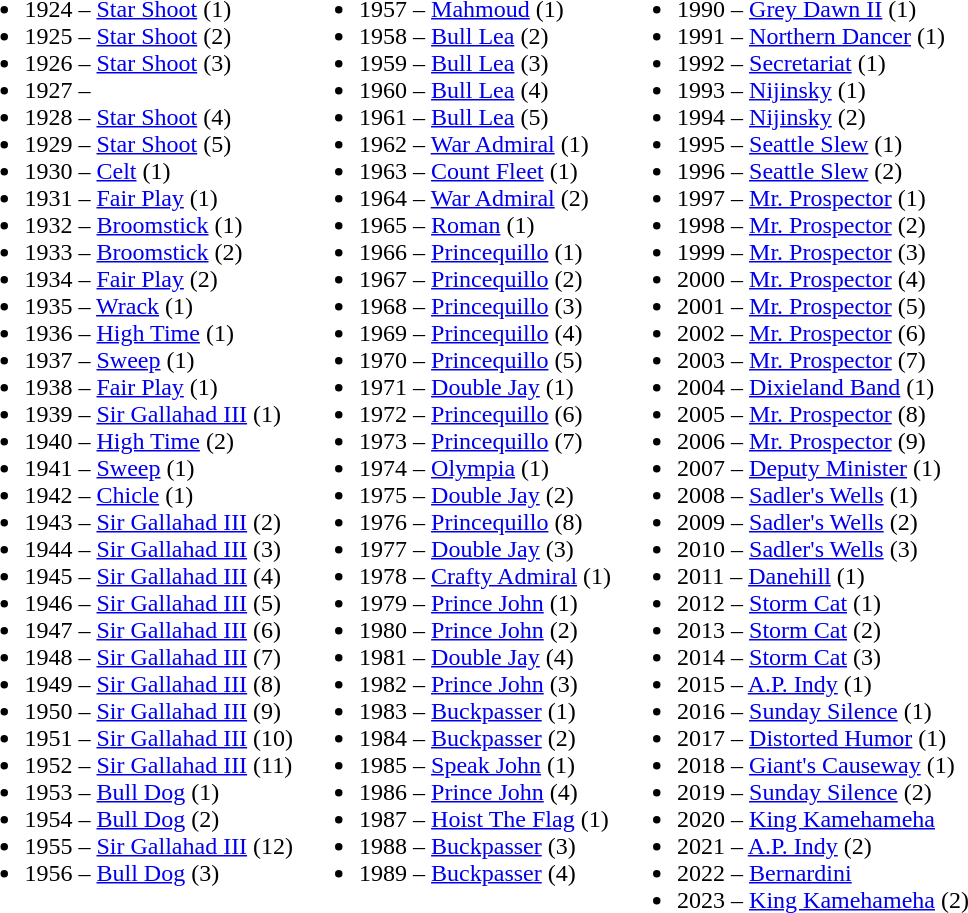<table>
<tr>
<td valign=top><br><ul><li>1924 – <a href='#'>Star Shoot</a> (1)</li><li>1925 – <a href='#'>Star Shoot</a> (2)</li><li>1926 – <a href='#'>Star Shoot</a> (3)</li><li>1927 –</li><li>1928 – <a href='#'>Star Shoot</a> (4)</li><li>1929 – <a href='#'>Star Shoot</a> (5)</li><li>1930 – <a href='#'>Celt</a> (1)</li><li>1931 – <a href='#'>Fair Play</a> (1)</li><li>1932 – <a href='#'>Broomstick</a> (1)</li><li>1933 – <a href='#'>Broomstick</a> (2)</li><li>1934 – <a href='#'>Fair Play</a> (2)</li><li>1935 – <a href='#'>Wrack</a> (1)</li><li>1936 – <a href='#'>High Time</a> (1)</li><li>1937 – <a href='#'>Sweep</a> (1)</li><li>1938 – <a href='#'>Fair Play</a> (1)</li><li>1939 – <a href='#'>Sir Gallahad III</a> (1)</li><li>1940 – <a href='#'>High Time</a> (2)</li><li>1941 – <a href='#'>Sweep</a> (1)</li><li>1942 – <a href='#'>Chicle</a> (1)</li><li>1943 – <a href='#'>Sir Gallahad III</a> (2)</li><li>1944 – <a href='#'>Sir Gallahad III</a> (3)</li><li>1945 – <a href='#'>Sir Gallahad III</a> (4)</li><li>1946 – <a href='#'>Sir Gallahad III</a> (5)</li><li>1947 – <a href='#'>Sir Gallahad III</a> (6)</li><li>1948 – <a href='#'>Sir Gallahad III</a> (7)</li><li>1949 – <a href='#'>Sir Gallahad III</a> (8)</li><li>1950 – <a href='#'>Sir Gallahad III</a> (9)</li><li>1951 – <a href='#'>Sir Gallahad III</a> (10)</li><li>1952 – <a href='#'>Sir Gallahad III</a> (11)</li><li>1953 – <a href='#'>Bull Dog</a> (1)</li><li>1954 – <a href='#'>Bull Dog</a> (2)</li><li>1955 – <a href='#'>Sir Gallahad III</a> (12)</li><li>1956 – <a href='#'>Bull Dog</a> (3)</li></ul></td>
<td valign=top><br><ul><li>1957 – <a href='#'>Mahmoud</a> (1)</li><li>1958 – <a href='#'>Bull Lea</a> (2)</li><li>1959 – <a href='#'>Bull Lea</a> (3)</li><li>1960 – <a href='#'>Bull Lea</a> (4)</li><li>1961 – <a href='#'>Bull Lea</a> (5)</li><li>1962 – <a href='#'>War Admiral</a> (1)</li><li>1963 – <a href='#'>Count Fleet</a> (1)</li><li>1964 – <a href='#'>War Admiral</a> (2)</li><li>1965 – <a href='#'>Roman</a> (1)</li><li>1966 – <a href='#'>Princequillo</a> (1)</li><li>1967 – <a href='#'>Princequillo</a> (2)</li><li>1968 – <a href='#'>Princequillo</a> (3)</li><li>1969 – <a href='#'>Princequillo</a> (4)</li><li>1970 – <a href='#'>Princequillo</a> (5)</li><li>1971 – <a href='#'>Double Jay</a> (1)</li><li>1972 – <a href='#'>Princequillo</a> (6)</li><li>1973 – <a href='#'>Princequillo</a> (7)</li><li>1974 – <a href='#'>Olympia</a> (1)</li><li>1975 – <a href='#'>Double Jay</a> (2)</li><li>1976 – <a href='#'>Princequillo</a> (8)</li><li>1977 – <a href='#'>Double Jay</a> (3)</li><li>1978 – <a href='#'>Crafty Admiral</a> (1)</li><li>1979 – <a href='#'>Prince John</a> (1)</li><li>1980 – <a href='#'>Prince John</a> (2)</li><li>1981 – <a href='#'>Double Jay</a> (4)</li><li>1982 – <a href='#'>Prince John</a> (3)</li><li>1983 – <a href='#'>Buckpasser</a> (1)</li><li>1984 – <a href='#'>Buckpasser</a> (2)</li><li>1985 – <a href='#'>Speak John</a> (1)</li><li>1986 – <a href='#'>Prince John</a> (4)</li><li>1987 – <a href='#'>Hoist The Flag</a> (1)</li><li>1988 – <a href='#'>Buckpasser</a> (3)</li><li>1989 – <a href='#'>Buckpasser</a> (4)</li></ul></td>
<td valign=top><br><ul><li>1990 – <a href='#'>Grey Dawn II</a> (1)</li><li>1991 – <a href='#'>Northern Dancer</a> (1)</li><li>1992 – <a href='#'>Secretariat</a> (1)</li><li>1993 – <a href='#'>Nijinsky</a> (1)</li><li>1994 – <a href='#'>Nijinsky</a> (2)</li><li>1995 – <a href='#'>Seattle Slew</a> (1)</li><li>1996 – <a href='#'>Seattle Slew</a> (2)</li><li>1997 – <a href='#'>Mr. Prospector</a> (1)</li><li>1998 – <a href='#'>Mr. Prospector</a> (2)</li><li>1999 – <a href='#'>Mr. Prospector</a> (3)</li><li>2000 – <a href='#'>Mr. Prospector</a> (4)</li><li>2001 – <a href='#'>Mr. Prospector</a> (5)</li><li>2002 – <a href='#'>Mr. Prospector</a> (6)</li><li>2003 – <a href='#'>Mr. Prospector</a> (7)</li><li>2004 – <a href='#'>Dixieland Band</a> (1)</li><li>2005 – <a href='#'>Mr. Prospector</a> (8)</li><li>2006 – <a href='#'>Mr. Prospector</a> (9)</li><li>2007 – <a href='#'>Deputy Minister</a> (1)</li><li>2008 – <a href='#'>Sadler's Wells</a> (1)</li><li>2009 – <a href='#'>Sadler's Wells</a> (2)</li><li>2010 – <a href='#'>Sadler's Wells</a> (3)</li><li>2011 – <a href='#'>Danehill</a> (1)</li><li>2012 – <a href='#'>Storm Cat</a> (1)</li><li>2013 – <a href='#'>Storm Cat</a> (2)</li><li>2014 – <a href='#'>Storm Cat</a> (3)</li><li>2015 – <a href='#'>A.P. Indy</a> (1)</li><li>2016 – <a href='#'>Sunday Silence</a> (1)</li><li>2017 – <a href='#'>Distorted Humor</a> (1)</li><li>2018 – <a href='#'>Giant's Causeway</a> (1)</li><li>2019 – <a href='#'>Sunday Silence</a> (2)</li><li>2020 – <a href='#'>King Kamehameha</a></li><li>2021 – <a href='#'>A.P. Indy</a> (2)</li><li>2022 – <a href='#'>Bernardini</a></li><li>2023 – <a href='#'>King Kamehameha</a> (2)</li></ul></td>
</tr>
</table>
